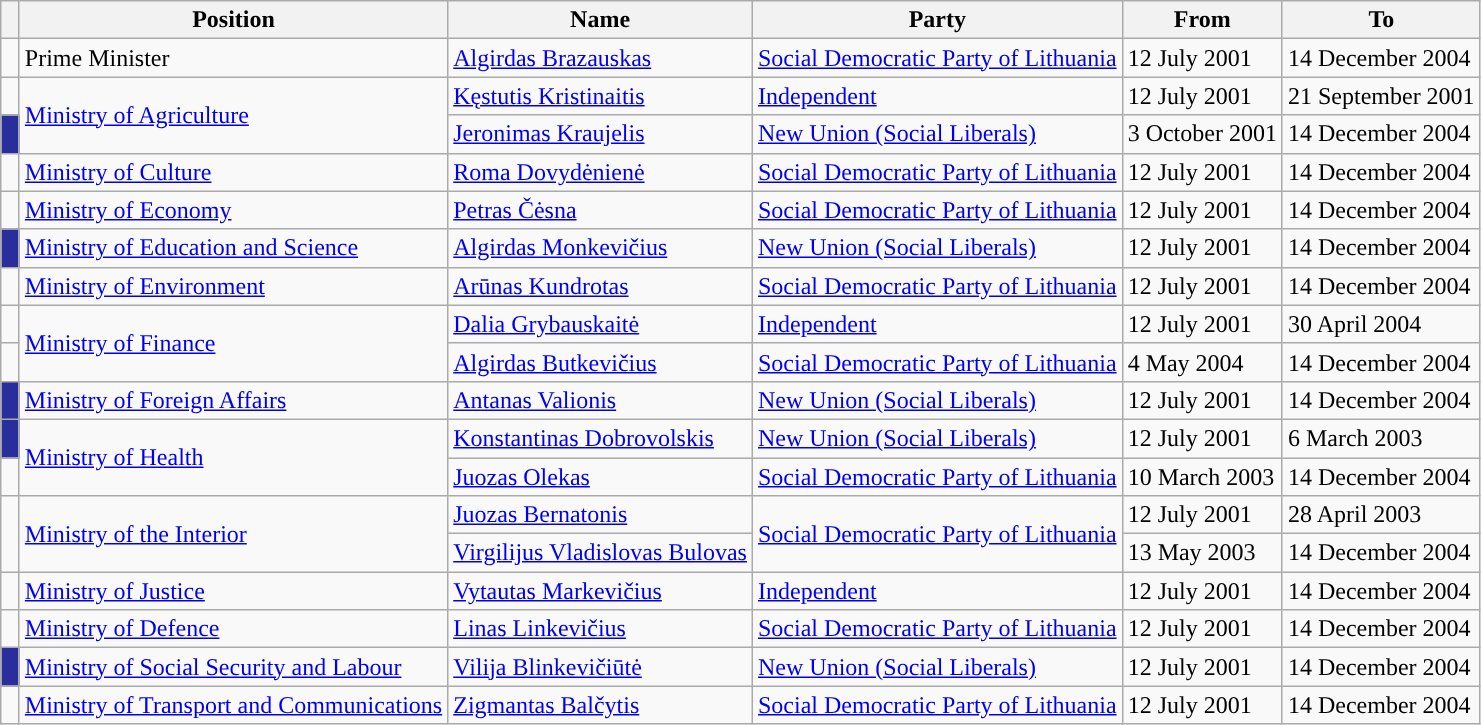<table class="wikitable">
<tr>
<th></th>
<th>Position</th>
<th>Name</th>
<th>Party</th>
<th>From</th>
<th>To</th>
</tr>
<tr>
<td style="background-color: "></td>
<td>Prime Minister</td>
<td><a href='#'>Algirdas Brazauskas</a></td>
<td><a href='#'>Social Democratic Party of Lithuania</a></td>
<td>12 July 2001</td>
<td>14 December 2004</td>
</tr>
<tr>
<td width=5px style="background-color: "></td>
<td rowspan=2><a href='#'>Ministry of Agriculture</a></td>
<td><a href='#'>Kęstutis Kristinaitis</a></td>
<td><a href='#'>Independent</a></td>
<td>12 July 2001</td>
<td>21 September 2001</td>
</tr>
<tr>
<td style="background-color: #2A2D9C"></td>
<td><a href='#'>Jeronimas Kraujelis</a></td>
<td><a href='#'>New Union (Social Liberals)</a></td>
<td>3 October 2001</td>
<td>14 December 2004</td>
</tr>
<tr>
<td style="background-color: "></td>
<td><a href='#'>Ministry of Culture</a></td>
<td><a href='#'>Roma Dovydėnienė</a></td>
<td><a href='#'>Social Democratic Party of Lithuania</a></td>
<td>12 July 2001</td>
<td>14 December 2004</td>
</tr>
<tr>
<td style="background-color: "></td>
<td><a href='#'>Ministry of Economy</a></td>
<td><a href='#'>Petras Čėsna</a></td>
<td><a href='#'>Social Democratic Party of Lithuania</a></td>
<td>12 July 2001</td>
<td>14 December 2004</td>
</tr>
<tr>
<td style="background-color: #2A2D9C"></td>
<td><a href='#'>Ministry of Education and Science</a></td>
<td><a href='#'>Algirdas Monkevičius</a></td>
<td><a href='#'>New Union (Social Liberals)</a></td>
<td>12 July 2001</td>
<td>14 December 2004</td>
</tr>
<tr>
<td style="background-color: "></td>
<td><a href='#'>Ministry of Environment</a></td>
<td><a href='#'>Arūnas Kundrotas</a></td>
<td><a href='#'>Social Democratic Party of Lithuania</a></td>
<td>12 July 2001</td>
<td>14 December 2004</td>
</tr>
<tr>
<td width=5px style="background-color: "></td>
<td rowspan=2><a href='#'>Ministry of Finance</a></td>
<td><a href='#'>Dalia Grybauskaitė</a></td>
<td><a href='#'>Independent</a></td>
<td>12 July 2001</td>
<td>30 April 2004</td>
</tr>
<tr>
<td style="background-color: "></td>
<td><a href='#'>Algirdas Butkevičius</a></td>
<td><a href='#'>Social Democratic Party of Lithuania</a></td>
<td>4 May 2004</td>
<td>14 December 2004</td>
</tr>
<tr>
<td style="background-color: #2A2D9C"></td>
<td><a href='#'>Ministry of Foreign Affairs</a></td>
<td><a href='#'>Antanas Valionis</a></td>
<td><a href='#'>New Union (Social Liberals)</a></td>
<td>12 July 2001</td>
<td>14 December 2004</td>
</tr>
<tr>
<td style="background-color: #2A2D9C"></td>
<td rowspan=2><a href='#'>Ministry of Health</a></td>
<td><a href='#'>Konstantinas Dobrovolskis</a></td>
<td><a href='#'>New Union (Social Liberals)</a></td>
<td>12 July 2001</td>
<td>6 March 2003</td>
</tr>
<tr>
<td style="background-color: "></td>
<td><a href='#'>Juozas Olekas</a></td>
<td><a href='#'>Social Democratic Party of Lithuania</a></td>
<td>10 March 2003</td>
<td>14 December 2004</td>
</tr>
<tr>
<td rowspan=2 style="background-color: "></td>
<td rowspan=2><a href='#'>Ministry of the Interior</a></td>
<td><a href='#'>Juozas Bernatonis</a></td>
<td rowspan=2><a href='#'>Social Democratic Party of Lithuania</a></td>
<td>12 July 2001</td>
<td>28 April 2003</td>
</tr>
<tr>
<td><a href='#'>Virgilijus Vladislovas Bulovas</a></td>
<td>13 May 2003</td>
<td>14 December 2004</td>
</tr>
<tr>
<td width=5px style="background-color: "></td>
<td><a href='#'>Ministry of Justice</a></td>
<td><a href='#'>Vytautas Markevičius</a></td>
<td><a href='#'>Independent</a></td>
<td>12 July 2001</td>
<td>14 December 2004</td>
</tr>
<tr>
<td style="background-color: "></td>
<td><a href='#'>Ministry of Defence</a></td>
<td><a href='#'>Linas Linkevičius</a></td>
<td><a href='#'>Social Democratic Party of Lithuania</a></td>
<td>12 July 2001</td>
<td>14 December 2004</td>
</tr>
<tr>
<td style="background-color: #2A2D9C"></td>
<td><a href='#'>Ministry of Social Security and Labour</a></td>
<td><a href='#'>Vilija Blinkevičiūtė</a></td>
<td><a href='#'>New Union (Social Liberals)</a></td>
<td>12 July 2001</td>
<td>14 December 2004</td>
</tr>
<tr>
<td style="background-color: "></td>
<td><a href='#'>Ministry of Transport and Communications</a></td>
<td><a href='#'>Zigmantas Balčytis</a></td>
<td><a href='#'>Social Democratic Party of Lithuania</a></td>
<td>12 July 2001</td>
<td>14 December 2004</td>
</tr>
</table>
